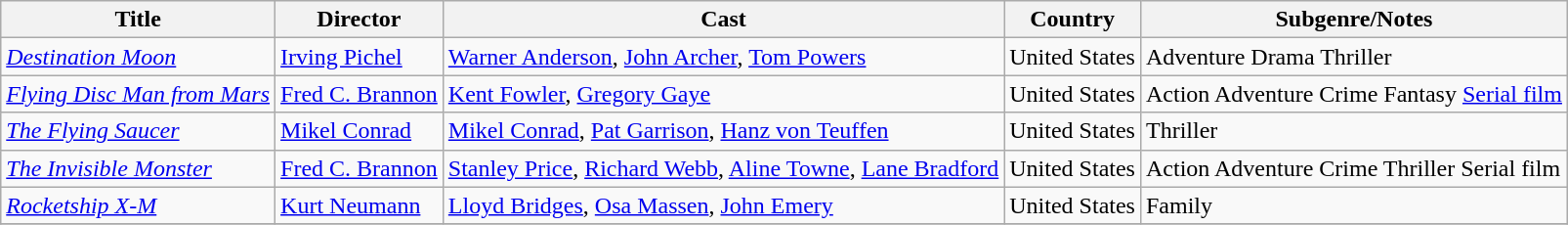<table class="wikitable sortable">
<tr>
<th scope="col">Title</th>
<th scope="col">Director</th>
<th scope="col" class="unsortable">Cast</th>
<th scope="col">Country</th>
<th scope="col">Subgenre/Notes</th>
</tr>
<tr>
<td><em><a href='#'>Destination Moon</a></em></td>
<td><a href='#'>Irving Pichel</a></td>
<td><a href='#'>Warner Anderson</a>, <a href='#'>John Archer</a>, <a href='#'>Tom Powers</a></td>
<td>United States</td>
<td>Adventure Drama Thriller </td>
</tr>
<tr>
<td><em><a href='#'>Flying Disc Man from Mars</a></em></td>
<td><a href='#'>Fred C. Brannon</a></td>
<td><a href='#'>Kent Fowler</a>, <a href='#'>Gregory Gaye</a></td>
<td>United States</td>
<td>Action Adventure Crime Fantasy <a href='#'>Serial film</a></td>
</tr>
<tr>
<td><em><a href='#'>The Flying Saucer</a></em></td>
<td><a href='#'>Mikel Conrad</a></td>
<td><a href='#'>Mikel Conrad</a>, <a href='#'>Pat Garrison</a>, <a href='#'>Hanz von Teuffen</a></td>
<td>United States</td>
<td>Thriller</td>
</tr>
<tr>
<td><em><a href='#'>The Invisible Monster</a></em></td>
<td><a href='#'>Fred C. Brannon</a></td>
<td><a href='#'>Stanley Price</a>, <a href='#'>Richard Webb</a>, <a href='#'>Aline Towne</a>, <a href='#'>Lane Bradford</a></td>
<td>United States</td>
<td>Action Adventure Crime Thriller  Serial film</td>
</tr>
<tr>
<td><em><a href='#'>Rocketship X-M</a></em></td>
<td><a href='#'>Kurt Neumann</a></td>
<td><a href='#'>Lloyd Bridges</a>, <a href='#'>Osa Massen</a>, <a href='#'>John Emery</a></td>
<td>United States</td>
<td>Family</td>
</tr>
<tr>
</tr>
</table>
